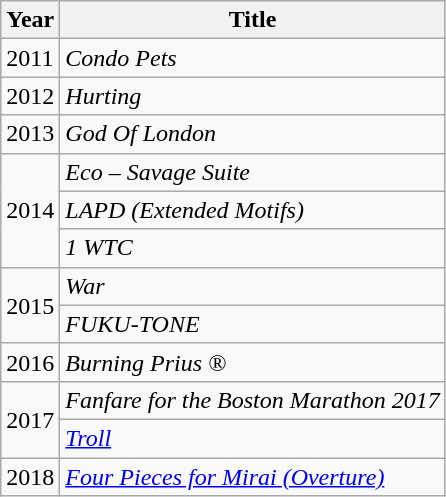<table class="wikitable">
<tr>
<th>Year</th>
<th>Title</th>
</tr>
<tr>
<td>2011</td>
<td><em>Condo Pets</em></td>
</tr>
<tr>
<td>2012</td>
<td><em>Hurting</em></td>
</tr>
<tr>
<td>2013</td>
<td><em>God Of London</em></td>
</tr>
<tr>
<td rowspan="3">2014</td>
<td><em>Eco – Savage Suite</em></td>
</tr>
<tr>
<td><em>LAPD (Extended Motifs)</em></td>
</tr>
<tr>
<td><em>1 WTC</em></td>
</tr>
<tr>
<td rowspan="2">2015</td>
<td><em>War</em></td>
</tr>
<tr>
<td><em>FUKU-TONE</em></td>
</tr>
<tr>
<td>2016</td>
<td><em>Burning Prius ®</em></td>
</tr>
<tr>
<td rowspan="2">2017</td>
<td><em>Fanfare for the Boston Marathon 2017</em></td>
</tr>
<tr>
<td><em><a href='#'>Troll</a></em></td>
</tr>
<tr>
<td>2018</td>
<td><em><a href='#'>Four Pieces for Mirai (Overture)</a></em></td>
</tr>
</table>
